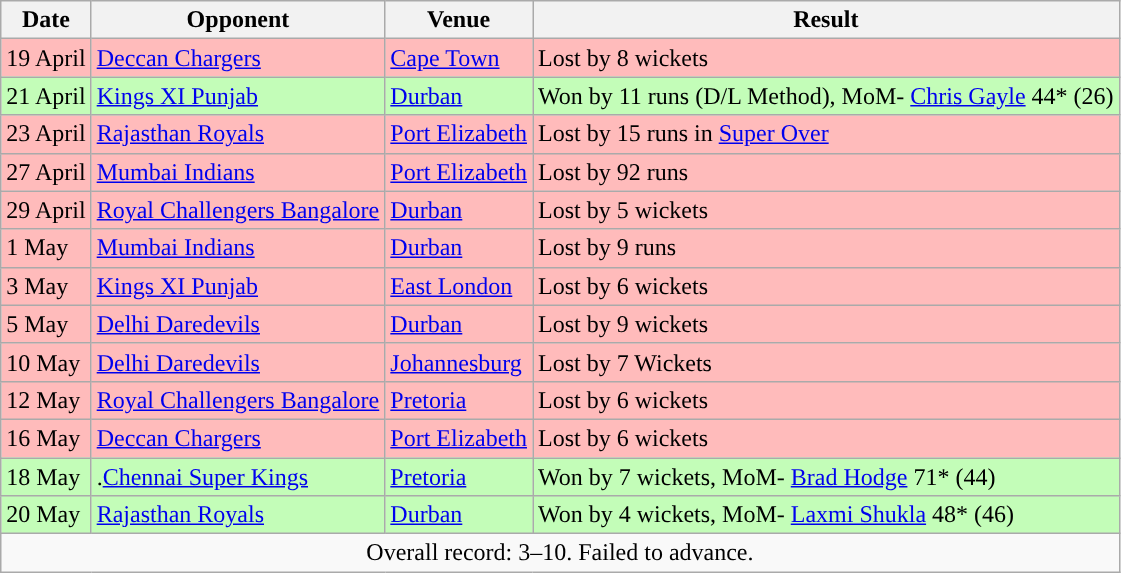<table class="wikitable">
<tr>
<th>Date</th>
<th>Opponent</th>
<th>Venue</th>
<th>Result</th>
</tr>
<tr style="background:#fbb; ">
<td>19 April</td>
<td><a href='#'>Deccan Chargers</a></td>
<td><a href='#'>Cape Town</a></td>
<td>Lost by 8 wickets</td>
</tr>
<tr style="background:#c3fdb8;">
<td>21 April</td>
<td><a href='#'>Kings XI Punjab</a></td>
<td><a href='#'>Durban</a></td>
<td>Won by 11 runs (D/L Method), MoM- <a href='#'>Chris Gayle</a> 44* (26)</td>
</tr>
<tr style="background:#fbb; ">
<td>23 April</td>
<td><a href='#'>Rajasthan Royals</a></td>
<td><a href='#'>Port Elizabeth</a></td>
<td>Lost by 15 runs in <a href='#'>Super Over</a></td>
</tr>
<tr style="background:#fbb;">
<td>27 April</td>
<td><a href='#'>Mumbai Indians</a></td>
<td><a href='#'>Port Elizabeth</a></td>
<td>Lost by 92 runs</td>
</tr>
<tr style="background:#fbb; ">
<td>29 April</td>
<td><a href='#'>Royal Challengers Bangalore</a></td>
<td><a href='#'>Durban</a></td>
<td>Lost by 5 wickets</td>
</tr>
<tr style="background:#fbb; ">
<td>1 May</td>
<td><a href='#'>Mumbai Indians</a></td>
<td><a href='#'>Durban</a></td>
<td>Lost by 9 runs</td>
</tr>
<tr style="background:#fbb; ">
<td>3 May</td>
<td><a href='#'>Kings XI Punjab</a></td>
<td><a href='#'>East London</a></td>
<td>Lost by 6 wickets</td>
</tr>
<tr style="background:#fbb; ">
<td>5 May</td>
<td><a href='#'>Delhi Daredevils</a></td>
<td><a href='#'>Durban</a></td>
<td>Lost by 9 wickets</td>
</tr>
<tr style="background:#fbb; ">
<td>10 May</td>
<td><a href='#'>Delhi Daredevils</a></td>
<td><a href='#'>Johannesburg</a></td>
<td>Lost by 7 Wickets</td>
</tr>
<tr style="background:#fbb; ">
<td>12 May</td>
<td><a href='#'>Royal Challengers Bangalore</a></td>
<td><a href='#'>Pretoria</a></td>
<td>Lost by 6 wickets</td>
</tr>
<tr style="background:#fbb; ">
<td>16 May</td>
<td><a href='#'>Deccan Chargers</a></td>
<td><a href='#'>Port Elizabeth</a></td>
<td>Lost by 6 wickets</td>
</tr>
<tr style="background:#c3fdb8;">
<td>18 May</td>
<td>.<a href='#'>Chennai Super Kings</a></td>
<td><a href='#'>Pretoria</a></td>
<td>Won by 7 wickets, MoM- <a href='#'>Brad Hodge</a> 71* (44)</td>
</tr>
<tr style="background:#c3fdb8;">
<td>20 May</td>
<td><a href='#'>Rajasthan Royals</a></td>
<td><a href='#'>Durban</a></td>
<td>Won by 4 wickets, MoM- <a href='#'>Laxmi Shukla</a> 48* (46)</td>
</tr>
<tr " class="sortbottom">
<td colspan="4" style="text-align: center; ">Overall record: 3–10. Failed to advance.</td>
</tr>
</table>
